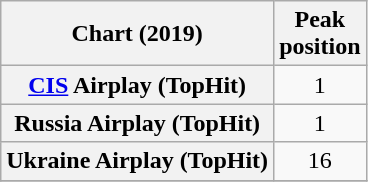<table class="wikitable sortable plainrowheaders" style="text-align:center">
<tr>
<th scope="col">Chart (2019)</th>
<th scope="col">Peak<br>position</th>
</tr>
<tr>
<th scope="row"><a href='#'>CIS</a> Airplay (TopHit)</th>
<td>1</td>
</tr>
<tr>
<th scope="row">Russia Airplay (TopHit)</th>
<td>1</td>
</tr>
<tr>
<th scope="row">Ukraine Airplay (TopHit)</th>
<td>16</td>
</tr>
<tr>
</tr>
</table>
